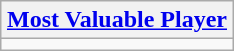<table class=wikitable style="text-align:center; margin:auto">
<tr>
<th><a href='#'>Most Valuable Player</a></th>
</tr>
<tr>
<td></td>
</tr>
</table>
